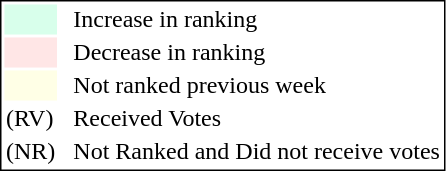<table style="border:1px solid black;">
<tr>
<td style="background:#D8FFEB; width:20px;"></td>
<td> </td>
<td>Increase in ranking</td>
</tr>
<tr>
<td style="background:#FFE6E6; width:20px;"></td>
<td> </td>
<td>Decrease in ranking</td>
</tr>
<tr>
<td style="background:#FFFFE6; width:20px;"></td>
<td> </td>
<td>Not ranked previous week</td>
</tr>
<tr>
<td>(RV)</td>
<td> </td>
<td>Received Votes</td>
</tr>
<tr>
<td>(NR)</td>
<td> </td>
<td>Not Ranked and Did not receive votes</td>
</tr>
</table>
